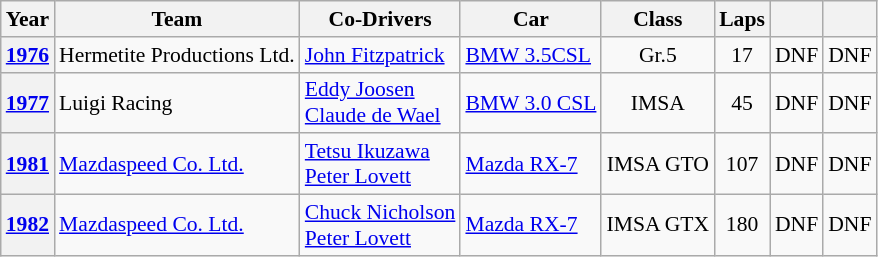<table class="wikitable" style="text-align:center; font-size:90%">
<tr>
<th>Year</th>
<th>Team</th>
<th>Co-Drivers</th>
<th>Car</th>
<th>Class</th>
<th>Laps</th>
<th></th>
<th></th>
</tr>
<tr>
<th><a href='#'>1976</a></th>
<td align="left"> Hermetite Productions Ltd.</td>
<td align="left"> <a href='#'>John Fitzpatrick</a></td>
<td align="left"><a href='#'>BMW 3.5CSL</a></td>
<td>Gr.5</td>
<td>17</td>
<td>DNF</td>
<td>DNF</td>
</tr>
<tr>
<th><a href='#'>1977</a></th>
<td align="left"> Luigi Racing</td>
<td align="left"> <a href='#'>Eddy Joosen</a><br> <a href='#'>Claude de Wael</a></td>
<td align="left"><a href='#'>BMW 3.0 CSL</a></td>
<td>IMSA</td>
<td>45</td>
<td>DNF</td>
<td>DNF</td>
</tr>
<tr>
<th><a href='#'>1981</a></th>
<td align="left"> <a href='#'>Mazdaspeed Co. Ltd.</a></td>
<td align="left"> <a href='#'>Tetsu Ikuzawa</a><br> <a href='#'>Peter Lovett</a></td>
<td align="left"><a href='#'>Mazda RX-7</a></td>
<td>IMSA GTO</td>
<td>107</td>
<td>DNF</td>
<td>DNF</td>
</tr>
<tr>
<th><a href='#'>1982</a></th>
<td align="left"> <a href='#'>Mazdaspeed Co. Ltd.</a></td>
<td align="left"> <a href='#'>Chuck Nicholson</a><br> <a href='#'>Peter Lovett</a></td>
<td align="left"><a href='#'>Mazda RX-7</a></td>
<td>IMSA GTX</td>
<td>180</td>
<td>DNF</td>
<td>DNF</td>
</tr>
</table>
